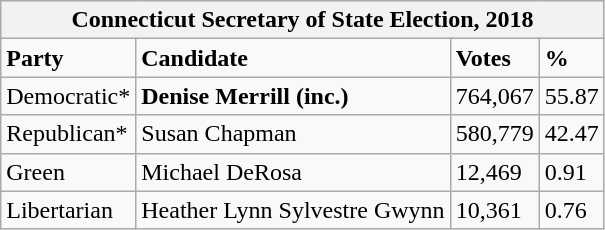<table class="wikitable">
<tr>
<th colspan="4">Connecticut Secretary of State Election, 2018</th>
</tr>
<tr>
<td><strong>Party</strong></td>
<td><strong>Candidate</strong></td>
<td><strong>Votes</strong></td>
<td><strong>%</strong></td>
</tr>
<tr>
<td>Democratic*</td>
<td><strong>Denise Merrill (inc.)</strong></td>
<td>764,067</td>
<td>55.87</td>
</tr>
<tr>
<td>Republican*</td>
<td>Susan Chapman</td>
<td>580,779</td>
<td>42.47</td>
</tr>
<tr>
<td>Green</td>
<td>Michael DeRosa</td>
<td>12,469</td>
<td>0.91</td>
</tr>
<tr>
<td>Libertarian</td>
<td>Heather Lynn Sylvestre Gwynn</td>
<td>10,361</td>
<td>0.76</td>
</tr>
</table>
